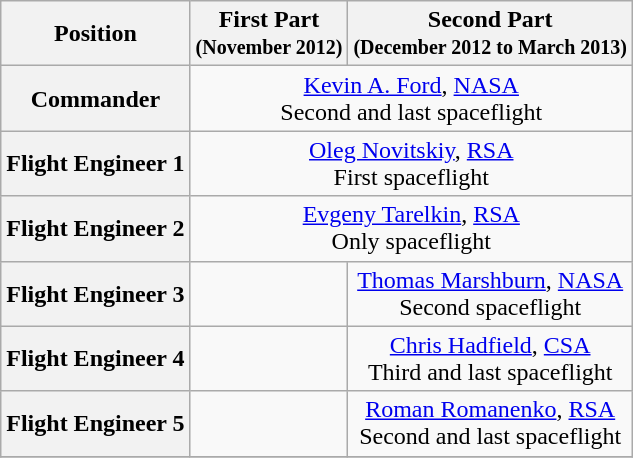<table class="wikitable">
<tr>
<th>Position</th>
<th>First Part<br><small>(November 2012)</small></th>
<th>Second Part<br><small>(December 2012 to March 2013)</small></th>
</tr>
<tr>
<th>Commander</th>
<td colspan=2 align=center> <a href='#'>Kevin A. Ford</a>, <a href='#'>NASA</a><br>Second and last spaceflight</td>
</tr>
<tr>
<th>Flight Engineer 1</th>
<td colspan=2 align=center> <a href='#'>Oleg Novitskiy</a>, <a href='#'>RSA</a><br>First spaceflight</td>
</tr>
<tr>
<th>Flight Engineer 2</th>
<td colspan=2 align=center> <a href='#'>Evgeny Tarelkin</a>, <a href='#'>RSA</a><br>Only spaceflight</td>
</tr>
<tr>
<th>Flight Engineer 3</th>
<td></td>
<td align=center> <a href='#'>Thomas Marshburn</a>, <a href='#'>NASA</a><br>Second spaceflight</td>
</tr>
<tr>
<th>Flight Engineer 4</th>
<td></td>
<td align=center> <a href='#'>Chris Hadfield</a>, <a href='#'>CSA</a><br>Third and last spaceflight</td>
</tr>
<tr>
<th>Flight Engineer 5</th>
<td></td>
<td align=center> <a href='#'>Roman Romanenko</a>, <a href='#'>RSA</a><br>Second and last spaceflight</td>
</tr>
<tr>
</tr>
</table>
